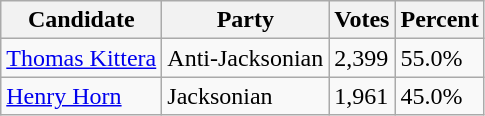<table class=wikitable>
<tr>
<th>Candidate</th>
<th>Party</th>
<th>Votes</th>
<th>Percent</th>
</tr>
<tr>
<td><a href='#'>Thomas Kittera</a></td>
<td>Anti-Jacksonian</td>
<td>2,399</td>
<td>55.0%</td>
</tr>
<tr>
<td><a href='#'>Henry Horn</a></td>
<td>Jacksonian</td>
<td>1,961</td>
<td>45.0%</td>
</tr>
</table>
